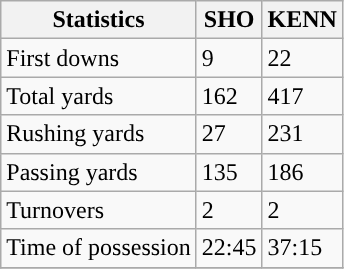<table class="wikitable">
<tr>
<th>Statistics</th>
<th>SHO</th>
<th>KENN</th>
</tr>
<tr>
<td>First downs</td>
<td>9</td>
<td>22</td>
</tr>
<tr>
<td>Total yards</td>
<td>162</td>
<td>417</td>
</tr>
<tr>
<td>Rushing yards</td>
<td>27</td>
<td>231</td>
</tr>
<tr>
<td>Passing yards</td>
<td>135</td>
<td>186</td>
</tr>
<tr>
<td>Turnovers</td>
<td>2</td>
<td>2</td>
</tr>
<tr>
<td>Time of possession</td>
<td>22:45</td>
<td>37:15</td>
</tr>
<tr>
</tr>
</table>
